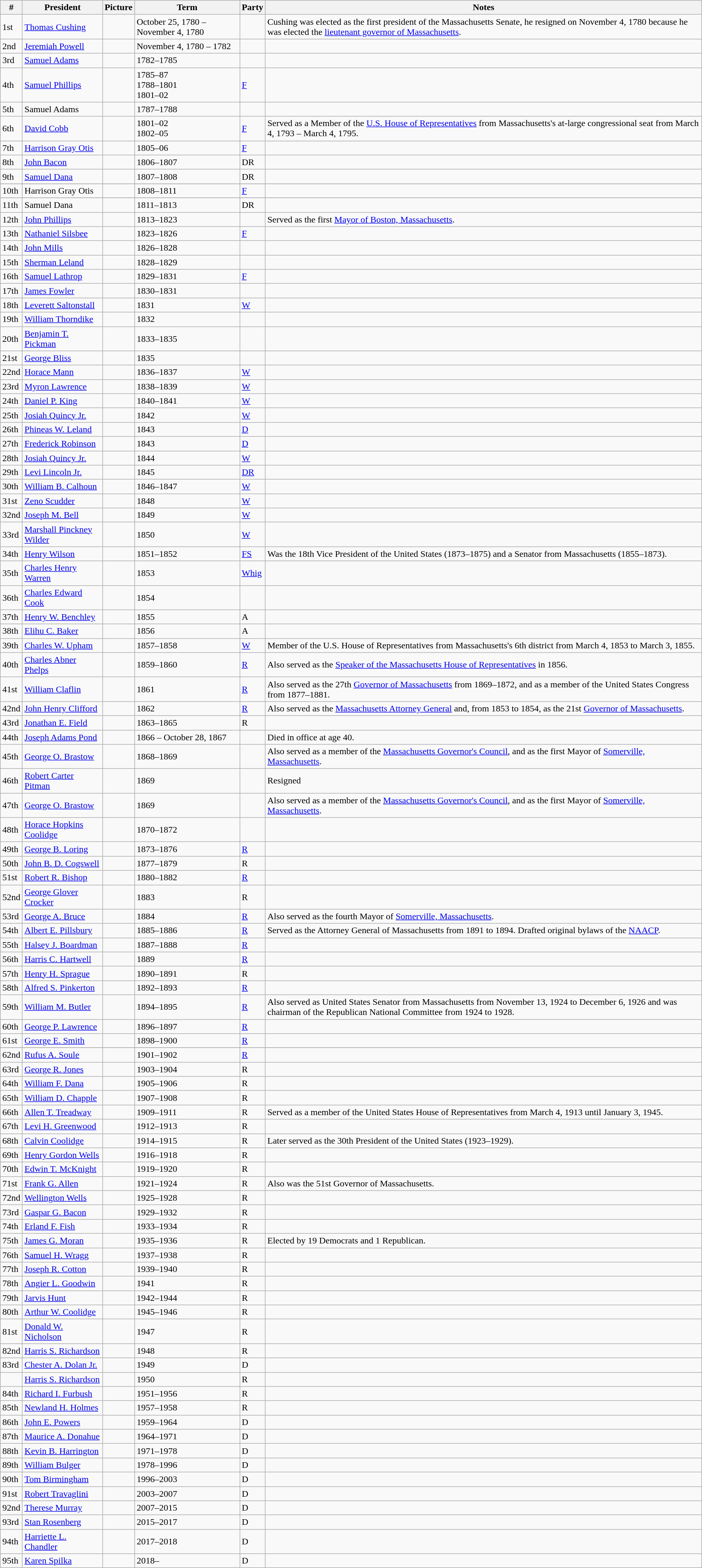<table class="wikitable mw-collapsible">
<tr>
<th>#</th>
<th>President</th>
<th>Picture</th>
<th>Term</th>
<th>Party</th>
<th>Notes</th>
</tr>
<tr>
<td>1st</td>
<td><a href='#'>Thomas Cushing</a></td>
<td></td>
<td>October 25, 1780 – November 4, 1780</td>
<td></td>
<td>Cushing was elected as the first president of the Massachusetts Senate, he resigned on November 4, 1780 because he was elected the <a href='#'>lieutenant governor of Massachusetts</a>.</td>
</tr>
<tr>
<td>2nd</td>
<td><a href='#'>Jeremiah Powell</a></td>
<td></td>
<td>November 4, 1780 – 1782</td>
<td></td>
<td></td>
</tr>
<tr>
<td>3rd</td>
<td><a href='#'>Samuel Adams</a></td>
<td></td>
<td>1782–1785</td>
<td></td>
<td></td>
</tr>
<tr>
<td>4th</td>
<td><a href='#'>Samuel Phillips</a></td>
<td></td>
<td>1785–87<br>1788–1801<br>1801–02</td>
<td><a href='#'>F</a></td>
<td></td>
</tr>
<tr>
<td>5th</td>
<td>Samuel Adams</td>
<td></td>
<td>1787–1788</td>
<td></td>
<td></td>
</tr>
<tr>
<td>6th</td>
<td><a href='#'>David Cobb</a></td>
<td></td>
<td>1801–02<br>1802–05</td>
<td><a href='#'>F</a></td>
<td>Served as a Member of the <a href='#'>U.S. House of Representatives</a> from Massachusetts's at-large congressional seat from March 4, 1793 – March 4, 1795.</td>
</tr>
<tr>
<td>7th</td>
<td><a href='#'>Harrison Gray Otis</a></td>
<td></td>
<td>1805–06</td>
<td><a href='#'>F</a></td>
<td></td>
</tr>
<tr>
<td>8th</td>
<td><a href='#'>John Bacon</a></td>
<td></td>
<td>1806–1807</td>
<td>DR</td>
<td></td>
</tr>
<tr>
<td>9th</td>
<td><a href='#'>Samuel Dana</a></td>
<td></td>
<td>1807–1808</td>
<td>DR</td>
<td></td>
</tr>
<tr>
</tr>
<tr>
<td>10th</td>
<td>Harrison Gray Otis</td>
<td></td>
<td>1808–1811</td>
<td><a href='#'>F</a></td>
<td></td>
</tr>
<tr>
</tr>
<tr>
<td>11th</td>
<td>Samuel Dana</td>
<td></td>
<td>1811–1813</td>
<td>DR</td>
<td></td>
</tr>
<tr>
<td>12th</td>
<td><a href='#'>John Phillips</a></td>
<td></td>
<td>1813–1823</td>
<td></td>
<td>Served as the first <a href='#'>Mayor of Boston, Massachusetts</a>.</td>
</tr>
<tr>
<td>13th</td>
<td><a href='#'>Nathaniel Silsbee</a></td>
<td></td>
<td>1823–1826</td>
<td><a href='#'>F</a></td>
<td></td>
</tr>
<tr>
<td>14th</td>
<td><a href='#'>John Mills</a></td>
<td></td>
<td>1826–1828</td>
<td></td>
<td></td>
</tr>
<tr>
<td>15th</td>
<td><a href='#'>Sherman Leland</a></td>
<td></td>
<td>1828–1829</td>
<td></td>
<td></td>
</tr>
<tr>
<td>16th</td>
<td><a href='#'>Samuel Lathrop</a></td>
<td></td>
<td>1829–1831</td>
<td><a href='#'>F</a></td>
<td></td>
</tr>
<tr>
<td>17th</td>
<td><a href='#'>James Fowler</a></td>
<td></td>
<td>1830–1831</td>
<td></td>
<td></td>
</tr>
<tr>
<td>18th</td>
<td><a href='#'>Leverett Saltonstall</a></td>
<td></td>
<td>1831</td>
<td><a href='#'>W</a></td>
<td></td>
</tr>
<tr>
<td>19th</td>
<td><a href='#'>William Thorndike</a></td>
<td></td>
<td>1832</td>
<td></td>
<td></td>
</tr>
<tr>
<td>20th</td>
<td><a href='#'>Benjamin T. Pickman</a></td>
<td></td>
<td>1833–1835</td>
<td></td>
<td></td>
</tr>
<tr>
<td>21st</td>
<td><a href='#'>George Bliss</a></td>
<td></td>
<td>1835</td>
<td></td>
<td></td>
</tr>
<tr>
<td>22nd</td>
<td><a href='#'>Horace Mann</a></td>
<td></td>
<td>1836–1837</td>
<td><a href='#'>W</a></td>
<td></td>
</tr>
<tr>
<td>23rd</td>
<td><a href='#'>Myron Lawrence</a></td>
<td></td>
<td>1838–1839</td>
<td><a href='#'>W</a></td>
<td></td>
</tr>
<tr>
<td>24th</td>
<td><a href='#'>Daniel P. King</a></td>
<td></td>
<td>1840–1841</td>
<td><a href='#'>W</a></td>
<td></td>
</tr>
<tr>
<td>25th</td>
<td><a href='#'>Josiah Quincy Jr.</a></td>
<td></td>
<td>1842</td>
<td><a href='#'>W</a></td>
<td></td>
</tr>
<tr>
<td>26th</td>
<td><a href='#'>Phineas W. Leland</a></td>
<td></td>
<td>1843</td>
<td><a href='#'>D</a></td>
<td></td>
</tr>
<tr>
<td>27th</td>
<td><a href='#'>Frederick Robinson</a></td>
<td></td>
<td>1843</td>
<td><a href='#'>D</a></td>
<td></td>
</tr>
<tr>
<td>28th</td>
<td><a href='#'>Josiah Quincy Jr.</a></td>
<td></td>
<td>1844</td>
<td><a href='#'>W</a></td>
<td></td>
</tr>
<tr>
<td>29th</td>
<td><a href='#'>Levi Lincoln Jr.</a></td>
<td></td>
<td>1845</td>
<td><a href='#'>DR</a></td>
<td></td>
</tr>
<tr>
<td>30th</td>
<td><a href='#'>William B. Calhoun</a></td>
<td></td>
<td>1846–1847</td>
<td><a href='#'>W</a></td>
<td></td>
</tr>
<tr>
<td>31st</td>
<td><a href='#'>Zeno Scudder</a></td>
<td></td>
<td>1848</td>
<td><a href='#'>W</a></td>
<td></td>
</tr>
<tr>
<td>32nd</td>
<td><a href='#'>Joseph M. Bell</a></td>
<td></td>
<td>1849</td>
<td><a href='#'>W</a></td>
<td></td>
</tr>
<tr>
<td>33rd</td>
<td><a href='#'>Marshall Pinckney Wilder</a></td>
<td></td>
<td>1850</td>
<td><a href='#'>W</a></td>
<td></td>
</tr>
<tr>
<td>34th</td>
<td><a href='#'>Henry Wilson</a></td>
<td></td>
<td>1851–1852</td>
<td><a href='#'>FS</a></td>
<td>Was the 18th Vice President of the United States (1873–1875) and a Senator from Massachusetts (1855–1873).</td>
</tr>
<tr>
<td>35th</td>
<td><a href='#'>Charles Henry Warren</a></td>
<td></td>
<td>1853</td>
<td><a href='#'>Whig</a></td>
<td></td>
</tr>
<tr>
<td>36th</td>
<td><a href='#'>Charles Edward Cook</a></td>
<td></td>
<td>1854</td>
<td></td>
</tr>
<tr>
<td>37th</td>
<td><a href='#'>Henry W. Benchley</a></td>
<td></td>
<td>1855</td>
<td>A</td>
<td></td>
</tr>
<tr>
<td>38th</td>
<td><a href='#'>Elihu C. Baker</a></td>
<td></td>
<td>1856</td>
<td>A</td>
<td></td>
</tr>
<tr>
<td>39th</td>
<td><a href='#'>Charles W. Upham</a></td>
<td></td>
<td>1857–1858</td>
<td><a href='#'>W</a></td>
<td>Member of the U.S. House of Representatives from Massachusetts's 6th district from March 4, 1853 to March 3, 1855.</td>
</tr>
<tr>
<td>40th</td>
<td><a href='#'>Charles Abner Phelps</a></td>
<td></td>
<td>1859–1860</td>
<td><a href='#'>R</a></td>
<td>Also served as the <a href='#'>Speaker of the Massachusetts House of Representatives</a> in 1856.</td>
</tr>
<tr>
<td>41st</td>
<td><a href='#'>William Claflin</a></td>
<td></td>
<td>1861</td>
<td><a href='#'>R</a></td>
<td>Also served as the 27th <a href='#'>Governor of Massachusetts</a> from 1869–1872, and as a member of the United States Congress from 1877–1881.</td>
</tr>
<tr>
<td>42nd</td>
<td><a href='#'>John Henry Clifford</a></td>
<td></td>
<td>1862</td>
<td><a href='#'>R</a></td>
<td>Also served as the <a href='#'>Massachusetts Attorney General</a> and, from 1853 to 1854, as the 21st <a href='#'>Governor of Massachusetts</a>.</td>
</tr>
<tr>
<td>43rd</td>
<td><a href='#'>Jonathan E. Field</a></td>
<td></td>
<td>1863–1865</td>
<td>R</td>
<td></td>
</tr>
<tr>
<td>44th</td>
<td><a href='#'>Joseph Adams Pond</a></td>
<td></td>
<td>1866 – October 28, 1867</td>
<td></td>
<td>Died in office at age 40.</td>
</tr>
<tr>
<td>45th</td>
<td><a href='#'>George O. Brastow</a></td>
<td></td>
<td>1868–1869</td>
<td></td>
<td>Also served as a member of the <a href='#'>Massachusetts Governor's Council</a>, and as the first Mayor of <a href='#'>Somerville, Massachusetts</a>.</td>
</tr>
<tr>
<td>46th</td>
<td><a href='#'>Robert Carter Pitman</a></td>
<td></td>
<td>1869</td>
<td></td>
<td>Resigned</td>
</tr>
<tr>
<td>47th</td>
<td><a href='#'>George O. Brastow</a></td>
<td></td>
<td>1869</td>
<td></td>
<td>Also served as a member of the <a href='#'>Massachusetts Governor's Council</a>, and as the first Mayor of <a href='#'>Somerville, Massachusetts</a>.</td>
</tr>
<tr>
<td>48th</td>
<td><a href='#'>Horace Hopkins Coolidge</a></td>
<td></td>
<td>1870–1872</td>
<td></td>
</tr>
<tr>
<td>49th</td>
<td><a href='#'>George B. Loring</a></td>
<td></td>
<td>1873–1876</td>
<td><a href='#'>R</a></td>
<td></td>
</tr>
<tr>
<td>50th</td>
<td><a href='#'>John B. D. Cogswell</a></td>
<td></td>
<td>1877–1879</td>
<td>R</td>
<td></td>
</tr>
<tr>
<td>51st</td>
<td><a href='#'>Robert R. Bishop</a></td>
<td></td>
<td>1880–1882</td>
<td><a href='#'>R</a></td>
<td></td>
</tr>
<tr>
<td>52nd</td>
<td><a href='#'>George Glover Crocker</a></td>
<td></td>
<td>1883</td>
<td>R</td>
<td></td>
</tr>
<tr>
<td>53rd</td>
<td><a href='#'>George A. Bruce</a></td>
<td></td>
<td>1884</td>
<td><a href='#'>R</a></td>
<td>Also served as the fourth Mayor of <a href='#'>Somerville, Massachusetts</a>.</td>
</tr>
<tr>
<td>54th</td>
<td><a href='#'>Albert E. Pillsbury</a></td>
<td></td>
<td>1885–1886</td>
<td><a href='#'>R</a></td>
<td>Served as the Attorney General of Massachusetts from 1891 to 1894. Drafted original bylaws of the <a href='#'>NAACP</a>.</td>
</tr>
<tr>
<td>55th</td>
<td><a href='#'>Halsey J. Boardman</a></td>
<td></td>
<td>1887–1888</td>
<td><a href='#'>R</a></td>
<td></td>
</tr>
<tr>
<td>56th</td>
<td><a href='#'>Harris C. Hartwell</a></td>
<td></td>
<td>1889</td>
<td><a href='#'>R</a></td>
<td></td>
</tr>
<tr>
<td>57th</td>
<td><a href='#'>Henry H. Sprague</a></td>
<td></td>
<td>1890–1891</td>
<td>R</td>
<td></td>
</tr>
<tr>
<td>58th</td>
<td><a href='#'>Alfred S. Pinkerton</a></td>
<td></td>
<td>1892–1893</td>
<td><a href='#'>R</a></td>
<td></td>
</tr>
<tr>
<td>59th</td>
<td><a href='#'>William M. Butler</a></td>
<td></td>
<td>1894–1895</td>
<td><a href='#'>R</a></td>
<td>Also served as United States Senator from Massachusetts from November 13, 1924 to December 6, 1926 and was chairman of the Republican National Committee from 1924 to 1928.</td>
</tr>
<tr>
<td>60th</td>
<td><a href='#'>George P. Lawrence</a></td>
<td></td>
<td>1896–1897</td>
<td><a href='#'>R</a></td>
<td></td>
</tr>
<tr>
<td>61st</td>
<td><a href='#'>George E. Smith</a></td>
<td></td>
<td>1898–1900</td>
<td><a href='#'>R</a></td>
<td></td>
</tr>
<tr>
</tr>
<tr>
<td>62nd</td>
<td><a href='#'>Rufus A. Soule</a></td>
<td></td>
<td>1901–1902</td>
<td><a href='#'>R</a></td>
<td></td>
</tr>
<tr>
<td>63rd</td>
<td><a href='#'>George R. Jones</a></td>
<td></td>
<td>1903–1904</td>
<td>R</td>
<td></td>
</tr>
<tr>
<td>64th</td>
<td><a href='#'>William F. Dana</a></td>
<td></td>
<td>1905–1906</td>
<td>R</td>
<td></td>
</tr>
<tr>
<td>65th</td>
<td><a href='#'>William D. Chapple</a></td>
<td></td>
<td>1907–1908</td>
<td>R</td>
<td></td>
</tr>
<tr>
<td>66th</td>
<td><a href='#'>Allen T. Treadway</a></td>
<td></td>
<td>1909–1911</td>
<td>R</td>
<td>Served as a member of the United States House of Representatives from March 4, 1913 until January 3, 1945.</td>
</tr>
<tr>
<td>67th</td>
<td><a href='#'>Levi H. Greenwood</a></td>
<td></td>
<td>1912–1913</td>
<td>R</td>
<td></td>
</tr>
<tr>
<td>68th</td>
<td><a href='#'>Calvin Coolidge</a></td>
<td></td>
<td>1914–1915</td>
<td>R</td>
<td>Later served as the 30th President of the United States (1923–1929).</td>
</tr>
<tr>
<td>69th</td>
<td><a href='#'>Henry Gordon Wells</a></td>
<td></td>
<td>1916–1918</td>
<td>R</td>
<td></td>
</tr>
<tr>
<td>70th</td>
<td><a href='#'>Edwin T. McKnight</a></td>
<td></td>
<td>1919–1920</td>
<td>R</td>
<td></td>
</tr>
<tr>
<td>71st</td>
<td><a href='#'>Frank G. Allen</a></td>
<td></td>
<td>1921–1924</td>
<td>R</td>
<td>Also was the 51st Governor of Massachusetts.</td>
</tr>
<tr>
<td>72nd</td>
<td><a href='#'>Wellington Wells</a></td>
<td></td>
<td>1925–1928</td>
<td>R</td>
<td></td>
</tr>
<tr>
<td>73rd</td>
<td><a href='#'>Gaspar G. Bacon</a></td>
<td></td>
<td>1929–1932</td>
<td>R</td>
<td></td>
</tr>
<tr>
<td>74th</td>
<td><a href='#'>Erland F. Fish</a></td>
<td></td>
<td>1933–1934</td>
<td>R</td>
<td></td>
</tr>
<tr>
<td>75th</td>
<td><a href='#'>James G. Moran</a></td>
<td></td>
<td>1935–1936</td>
<td>R</td>
<td>Elected by 19 Democrats and 1 Republican.</td>
</tr>
<tr>
<td>76th</td>
<td><a href='#'>Samuel H. Wragg</a></td>
<td></td>
<td>1937–1938</td>
<td>R</td>
<td></td>
</tr>
<tr>
<td>77th</td>
<td><a href='#'>Joseph R. Cotton</a></td>
<td></td>
<td>1939–1940</td>
<td>R</td>
<td></td>
</tr>
<tr>
<td>78th</td>
<td><a href='#'>Angier L. Goodwin</a></td>
<td></td>
<td>1941</td>
<td>R</td>
<td></td>
</tr>
<tr>
<td>79th</td>
<td><a href='#'>Jarvis Hunt</a></td>
<td></td>
<td>1942–1944</td>
<td>R</td>
<td></td>
</tr>
<tr>
<td>80th</td>
<td><a href='#'>Arthur W. Coolidge</a></td>
<td></td>
<td>1945–1946</td>
<td>R</td>
<td></td>
</tr>
<tr>
<td>81st</td>
<td><a href='#'>Donald W. Nicholson</a></td>
<td></td>
<td>1947</td>
<td>R</td>
<td></td>
</tr>
<tr>
<td>82nd</td>
<td><a href='#'>Harris S. Richardson</a></td>
<td></td>
<td>1948</td>
<td>R</td>
<td></td>
</tr>
<tr>
<td>83rd</td>
<td><a href='#'>Chester A. Dolan Jr.</a></td>
<td></td>
<td>1949</td>
<td>D</td>
<td></td>
</tr>
<tr>
<td></td>
<td><a href='#'>Harris S. Richardson</a></td>
<td></td>
<td>1950</td>
<td>R</td>
<td></td>
</tr>
<tr>
<td>84th</td>
<td><a href='#'>Richard I. Furbush</a></td>
<td></td>
<td>1951–1956</td>
<td>R</td>
<td></td>
</tr>
<tr>
<td>85th</td>
<td><a href='#'>Newland H. Holmes</a></td>
<td></td>
<td>1957–1958</td>
<td>R</td>
<td></td>
</tr>
<tr>
<td>86th</td>
<td><a href='#'>John E. Powers</a></td>
<td></td>
<td>1959–1964</td>
<td>D</td>
<td></td>
</tr>
<tr>
<td>87th</td>
<td><a href='#'>Maurice A. Donahue</a></td>
<td></td>
<td>1964–1971</td>
<td>D</td>
<td></td>
</tr>
<tr>
<td>88th</td>
<td><a href='#'>Kevin B. Harrington</a></td>
<td></td>
<td>1971–1978</td>
<td>D</td>
<td></td>
</tr>
<tr>
<td>89th</td>
<td><a href='#'>William Bulger</a></td>
<td></td>
<td>1978–1996</td>
<td>D</td>
<td></td>
</tr>
<tr>
<td>90th</td>
<td><a href='#'>Tom Birmingham</a></td>
<td></td>
<td>1996–2003</td>
<td>D</td>
<td></td>
</tr>
<tr>
<td>91st</td>
<td><a href='#'>Robert Travaglini</a></td>
<td></td>
<td>2003–2007</td>
<td>D</td>
<td></td>
</tr>
<tr>
<td>92nd</td>
<td><a href='#'>Therese Murray</a></td>
<td></td>
<td>2007–2015</td>
<td>D</td>
<td></td>
</tr>
<tr>
<td>93rd</td>
<td><a href='#'>Stan Rosenberg</a></td>
<td></td>
<td>2015–2017</td>
<td>D</td>
<td></td>
</tr>
<tr>
<td>94th</td>
<td><a href='#'>Harriette L. Chandler</a></td>
<td></td>
<td>2017–2018</td>
<td>D</td>
<td></td>
</tr>
<tr>
<td>95th</td>
<td><a href='#'>Karen Spilka</a></td>
<td></td>
<td>2018–</td>
<td>D</td>
<td></td>
</tr>
</table>
